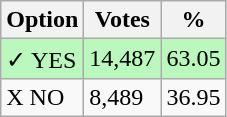<table class="wikitable">
<tr>
<th>Option</th>
<th>Votes</th>
<th>%</th>
</tr>
<tr>
<td style=background:#bbf8be>✓ YES</td>
<td style=background:#bbf8be>14,487</td>
<td style=background:#bbf8be>63.05</td>
</tr>
<tr>
<td>X NO</td>
<td>8,489</td>
<td>36.95</td>
</tr>
</table>
